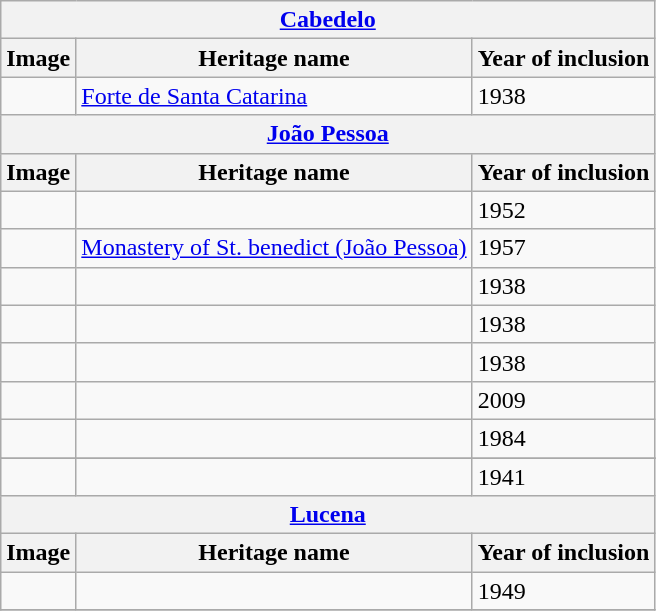<table class="wikitable">
<tr>
<th colspan="3"><a href='#'>Cabedelo</a></th>
</tr>
<tr>
<th>Image</th>
<th>Heritage name</th>
<th>Year of inclusion</th>
</tr>
<tr>
<td></td>
<td><a href='#'>Forte de Santa Catarina</a></td>
<td>1938</td>
</tr>
<tr>
<th colspan="3"><a href='#'>João Pessoa</a></th>
</tr>
<tr>
<th>Image</th>
<th>Heritage name</th>
<th>Year of inclusion</th>
</tr>
<tr>
<td></td>
<td></td>
<td>1952</td>
</tr>
<tr>
<td></td>
<td><a href='#'>Monastery of St. benedict (João Pessoa)</a></td>
<td>1957</td>
</tr>
<tr>
<td></td>
<td></td>
<td>1938</td>
</tr>
<tr>
<td></td>
<td></td>
<td>1938</td>
</tr>
<tr>
<td></td>
<td></td>
<td>1938</td>
</tr>
<tr>
<td></td>
<td></td>
<td>2009</td>
</tr>
<tr>
<td></td>
<td></td>
<td>1984</td>
</tr>
<tr>
</tr>
<tr>
<td></td>
<td></td>
<td>1941</td>
</tr>
<tr>
<th colspan="3"><a href='#'>Lucena</a></th>
</tr>
<tr>
<th>Image</th>
<th>Heritage name</th>
<th>Year of inclusion</th>
</tr>
<tr>
<td></td>
<td></td>
<td>1949</td>
</tr>
<tr>
</tr>
</table>
